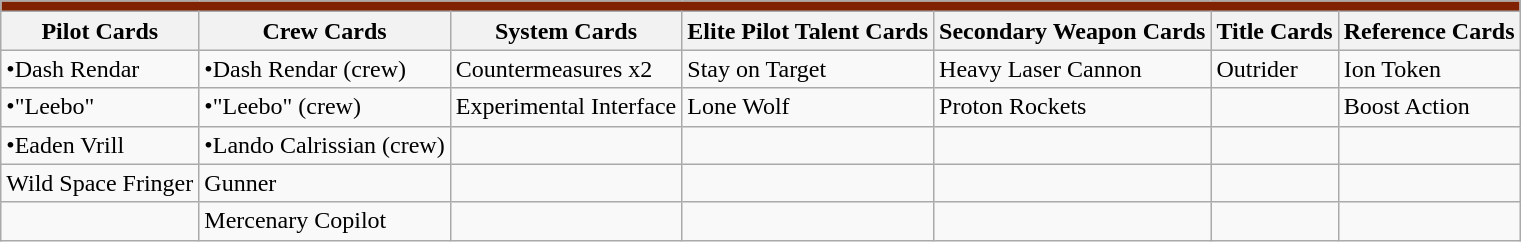<table class="wikitable sortable">
<tr style="background:#802200;">
<td colspan="7"></td>
</tr>
<tr style="background:#f0f0f0;">
<th>Pilot Cards</th>
<th>Crew Cards</th>
<th>System Cards</th>
<th>Elite Pilot Talent Cards</th>
<th>Secondary Weapon Cards</th>
<th>Title Cards</th>
<th>Reference Cards</th>
</tr>
<tr>
<td>•Dash Rendar</td>
<td>•Dash Rendar (crew)</td>
<td>Countermeasures x2</td>
<td>Stay on Target</td>
<td>Heavy Laser Cannon</td>
<td>Outrider</td>
<td>Ion Token</td>
</tr>
<tr>
<td>•"Leebo"</td>
<td>•"Leebo" (crew)</td>
<td>Experimental Interface</td>
<td>Lone Wolf</td>
<td>Proton Rockets</td>
<td></td>
<td>Boost Action</td>
</tr>
<tr>
<td>•Eaden Vrill</td>
<td>•Lando Calrissian (crew)</td>
<td></td>
<td></td>
<td></td>
<td></td>
<td></td>
</tr>
<tr>
<td>Wild Space Fringer</td>
<td>Gunner</td>
<td></td>
<td></td>
<td></td>
<td></td>
<td></td>
</tr>
<tr>
<td></td>
<td>Mercenary Copilot</td>
<td></td>
<td></td>
<td></td>
<td></td>
<td></td>
</tr>
</table>
